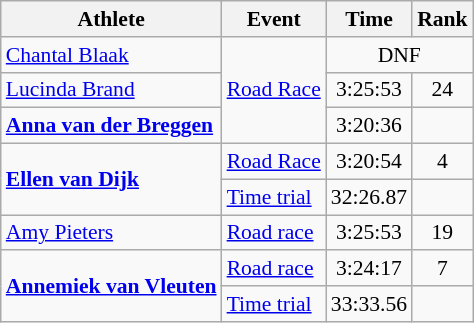<table class="wikitable" style="font-size:90%">
<tr>
<th>Athlete</th>
<th>Event</th>
<th>Time</th>
<th>Rank</th>
</tr>
<tr align=center>
<td align=left><a href='#'>Chantal Blaak</a></td>
<td align=left rowspan=3><a href='#'>Road Race</a></td>
<td colspan=2>DNF</td>
</tr>
<tr align=center>
<td align=left><a href='#'>Lucinda Brand</a></td>
<td>3:25:53</td>
<td>24</td>
</tr>
<tr align=center>
<td align=left><strong><a href='#'>Anna van der Breggen</a></strong></td>
<td>3:20:36</td>
<td></td>
</tr>
<tr align=center>
<td rowspan=2 align=left><strong><a href='#'>Ellen van Dijk</a></strong></td>
<td align=left><a href='#'>Road Race</a></td>
<td>3:20:54</td>
<td>4</td>
</tr>
<tr align=center>
<td align=left><a href='#'>Time trial</a></td>
<td>32:26.87</td>
<td></td>
</tr>
<tr align=center>
<td align=left><a href='#'>Amy Pieters</a></td>
<td align=left><a href='#'>Road race</a></td>
<td>3:25:53</td>
<td>19</td>
</tr>
<tr align=center>
<td rowspan=2 align=left><strong><a href='#'>Annemiek van Vleuten</a></strong></td>
<td align=left><a href='#'>Road race</a></td>
<td>3:24:17</td>
<td>7</td>
</tr>
<tr align=center>
<td align=left><a href='#'>Time trial</a></td>
<td>33:33.56</td>
<td></td>
</tr>
</table>
